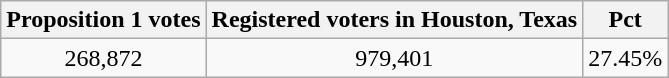<table class="wikitable sortable" style="text-align: center;">
<tr>
<th>Proposition 1 votes</th>
<th>Registered voters in Houston, Texas</th>
<th>Pct</th>
</tr>
<tr>
<td>268,872</td>
<td>979,401</td>
<td>27.45%</td>
</tr>
</table>
